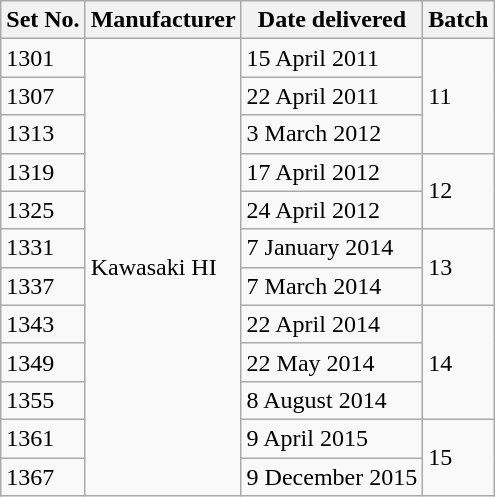<table class="wikitable">
<tr>
<th>Set No.</th>
<th>Manufacturer</th>
<th>Date delivered</th>
<th>Batch</th>
</tr>
<tr>
<td>1301</td>
<td rowspan="12">Kawasaki HI</td>
<td>15 April 2011</td>
<td rowspan="3">11</td>
</tr>
<tr>
<td>1307</td>
<td>22 April 2011</td>
</tr>
<tr>
<td>1313</td>
<td>3 March 2012</td>
</tr>
<tr>
<td>1319</td>
<td>17 April 2012</td>
<td rowspan="2">12</td>
</tr>
<tr>
<td>1325</td>
<td>24 April 2012</td>
</tr>
<tr>
<td>1331</td>
<td>7 January 2014</td>
<td rowspan="2">13</td>
</tr>
<tr>
<td>1337</td>
<td>7 March 2014</td>
</tr>
<tr>
<td>1343</td>
<td>22 April 2014</td>
<td rowspan="3">14</td>
</tr>
<tr>
<td>1349</td>
<td>22 May 2014</td>
</tr>
<tr>
<td>1355</td>
<td>8 August 2014</td>
</tr>
<tr>
<td>1361</td>
<td>9 April 2015</td>
<td rowspan="2">15</td>
</tr>
<tr>
<td>1367</td>
<td>9 December 2015</td>
</tr>
</table>
